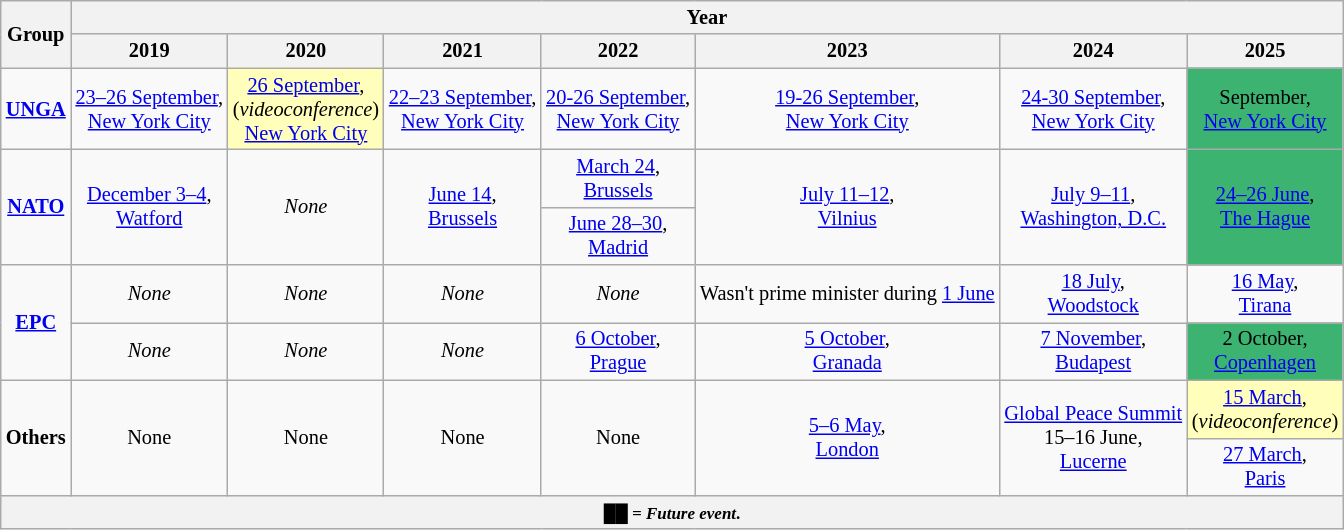<table class="wikitable" style="margin:1em auto; font-size:85%; text-align:center;">
<tr>
<th rowspan="2">Group</th>
<th colspan=13">Year</th>
</tr>
<tr>
<th>2019</th>
<th>2020</th>
<th>2021</th>
<th>2022</th>
<th>2023</th>
<th>2024</th>
<th>2025</th>
</tr>
<tr>
<td><strong><a href='#'>UNGA</a></strong></td>
<td><a href='#'>23–26 September</a>,<br> <a href='#'>New York City</a></td>
<td style="background:#ffb;"><a href='#'>26 September</a>,<br>(<em>videoconference</em>)<br> <a href='#'>New York City</a></td>
<td><a href='#'>22–23 September</a>,<br> <a href='#'>New York City</a></td>
<td><a href='#'>20-26 September</a>,<br> <a href='#'>New York City</a></td>
<td><a href='#'>19-26 September</a>,<br> <a href='#'>New York City</a></td>
<td><a href='#'>24-30 September</a>,<br> <a href='#'>New York City</a></td>
<td style="background:#3Cb371;">September,<br> <a href='#'>New York City</a></td>
</tr>
<tr>
<td rowspan="2"><strong><a href='#'>NATO</a></strong></td>
<td rowspan="2"><a href='#'>December 3–4</a>,<br>  <a href='#'>Watford</a></td>
<td rowspan="2"><em>None</em></td>
<td rowspan="2"><a href='#'>June 14</a>,<br> <a href='#'>Brussels</a></td>
<td><a href='#'>March 24</a>,<br> <a href='#'>Brussels</a></td>
<td rowspan="2"><a href='#'>July 11–12</a>,<br>  <a href='#'>Vilnius</a></td>
<td rowspan="2"><a href='#'>July 9–11</a>,<br> <a href='#'>Washington, D.C.</a></td>
<td rowspan="2" style="background:#3Cb371;"><a href='#'>24–26 June</a>,<br>  <a href='#'>The Hague</a></td>
</tr>
<tr>
<td><a href='#'>June 28–30</a>,<br>  <a href='#'>Madrid</a></td>
</tr>
<tr>
<td rowspan="2"><strong><a href='#'>EPC</a></strong></td>
<td><em>None</em></td>
<td><em>None</em></td>
<td><em>None</em></td>
<td><em>None</em></td>
<td>Wasn't prime minister during <a href='#'>1 June</a></td>
<td><a href='#'>18 July</a>,<br>  <a href='#'>Woodstock</a></td>
<td><a href='#'>16 May</a>,<br> <a href='#'>Tirana</a></td>
</tr>
<tr>
<td><em>None</em></td>
<td><em>None</em></td>
<td><em>None</em></td>
<td><a href='#'>6 October</a>,<br>  <a href='#'>Prague</a></td>
<td><a href='#'>5 October</a>,<br>  <a href='#'>Granada</a></td>
<td><a href='#'>7 November</a>,<br>  <a href='#'>Budapest</a></td>
<td style="background:#3Cb371;">2 October,<br> <a href='#'>Copenhagen</a></td>
</tr>
<tr>
<td rowspan="2"><strong>Others</strong></td>
<td rowspan="2">None</td>
<td rowspan="2">None</td>
<td rowspan="2">None</td>
<td rowspan="2">None</td>
<td rowspan="2"><a href='#'>5–6 May</a>,<br> <a href='#'>London</a></td>
<td rowspan="2"><a href='#'>Global Peace Summit</a><br>15–16 June,<br> <a href='#'>Lucerne</a></td>
<td style="background:#ffb;"><a href='#'>15 March</a>,<br>(<em>videoconference</em>)<br></td>
</tr>
<tr>
<td><a href='#'>27 March</a>,<br> <a href='#'>Paris</a></td>
</tr>
<tr>
<th colspan="53"><small><em><span>██</span> = Future event</em>.</small></th>
</tr>
</table>
